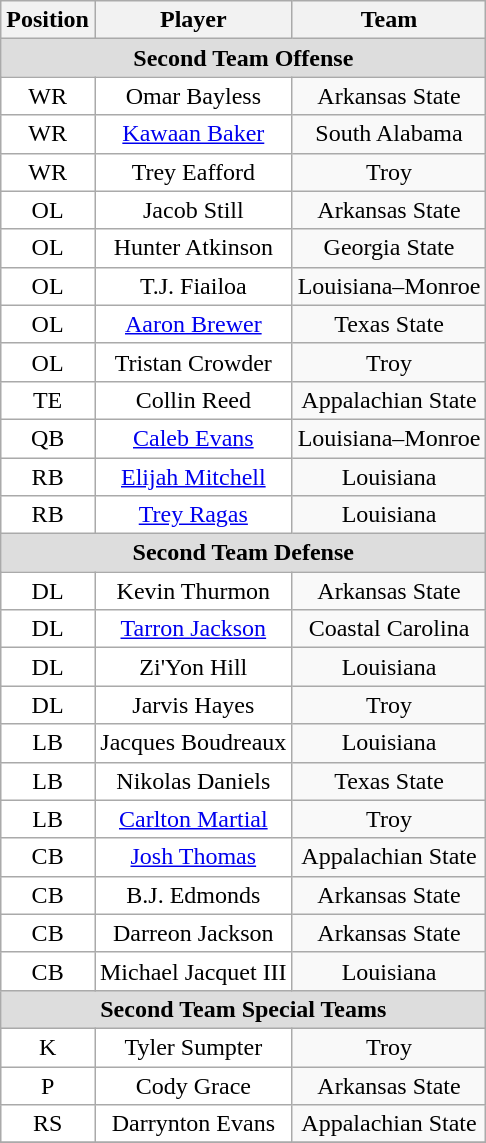<table class="wikitable" border="0">
<tr>
<th>Position</th>
<th>Player</th>
<th>Team</th>
</tr>
<tr>
<td colspan="3" style="text-align:center; background:#ddd;"><strong>Second Team Offense</strong></td>
</tr>
<tr style="text-align:center;">
<td style="background:white">WR</td>
<td style="background:white">Omar Bayless</td>
<td>Arkansas State</td>
</tr>
<tr style="text-align:center;">
<td style="background:white">WR</td>
<td style="background:white"><a href='#'>Kawaan Baker</a></td>
<td>South Alabama</td>
</tr>
<tr style="text-align:center;">
<td style="background:white">WR</td>
<td style="background:white">Trey Eafford</td>
<td>Troy</td>
</tr>
<tr style="text-align:center;">
<td style="background:white">OL</td>
<td style="background:white">Jacob Still</td>
<td>Arkansas State</td>
</tr>
<tr style="text-align:center;">
<td style="background:white">OL</td>
<td style="background:white">Hunter Atkinson</td>
<td>Georgia State</td>
</tr>
<tr style="text-align:center;">
<td style="background:white">OL</td>
<td style="background:white">T.J. Fiailoa</td>
<td>Louisiana–Monroe</td>
</tr>
<tr style="text-align:center;">
<td style="background:white">OL</td>
<td style="background:white"><a href='#'>Aaron Brewer</a></td>
<td>Texas State</td>
</tr>
<tr style="text-align:center;">
<td style="background:white">OL</td>
<td style="background:white">Tristan Crowder</td>
<td>Troy</td>
</tr>
<tr style="text-align:center;">
<td style="background:white">TE</td>
<td style="background:white">Collin Reed</td>
<td>Appalachian State</td>
</tr>
<tr style="text-align:center;">
<td style="background:white">QB</td>
<td style="background:white"><a href='#'>Caleb Evans</a></td>
<td>Louisiana–Monroe</td>
</tr>
<tr style="text-align:center;">
<td style="background:white">RB</td>
<td style="background:white"><a href='#'>Elijah Mitchell</a></td>
<td>Louisiana</td>
</tr>
<tr style="text-align:center;">
<td style="background:white">RB</td>
<td style="background:white"><a href='#'>Trey Ragas</a></td>
<td>Louisiana</td>
</tr>
<tr>
<td colspan="3" style="text-align:center; background:#ddd;"><strong>Second Team Defense</strong></td>
</tr>
<tr style="text-align:center;">
<td style="background:white">DL</td>
<td style="background:white">Kevin Thurmon</td>
<td>Arkansas State</td>
</tr>
<tr style="text-align:center;">
<td style="background:white">DL</td>
<td style="background:white"><a href='#'>Tarron Jackson</a></td>
<td>Coastal Carolina</td>
</tr>
<tr style="text-align:center;">
<td style="background:white">DL</td>
<td style="background:white">Zi'Yon Hill</td>
<td>Louisiana</td>
</tr>
<tr style="text-align:center;">
<td style="background:white">DL</td>
<td style="background:white">Jarvis Hayes</td>
<td>Troy</td>
</tr>
<tr style="text-align:center;">
<td style="background:white">LB</td>
<td style="background:white">Jacques Boudreaux</td>
<td>Louisiana</td>
</tr>
<tr style="text-align:center;">
<td style="background:white">LB</td>
<td style="background:white">Nikolas Daniels</td>
<td>Texas State</td>
</tr>
<tr style="text-align:center;">
<td style="background:white">LB</td>
<td style="background:white"><a href='#'>Carlton Martial</a></td>
<td>Troy</td>
</tr>
<tr style="text-align:center;">
<td style="background:white">CB</td>
<td style="background:white"><a href='#'>Josh Thomas</a></td>
<td>Appalachian State</td>
</tr>
<tr style="text-align:center;">
<td style="background:white">CB</td>
<td style="background:white">B.J. Edmonds</td>
<td>Arkansas State</td>
</tr>
<tr style="text-align:center;">
<td style="background:white">CB</td>
<td style="background:white">Darreon Jackson</td>
<td>Arkansas State</td>
</tr>
<tr style="text-align:center;">
<td style="background:white">CB</td>
<td style="background:white">Michael Jacquet III</td>
<td>Louisiana</td>
</tr>
<tr>
<td colspan="3" style="text-align:center; background:#ddd;"><strong>Second Team Special Teams</strong></td>
</tr>
<tr style="text-align:center;">
<td style="background:white">K</td>
<td style="background:white">Tyler Sumpter</td>
<td>Troy</td>
</tr>
<tr style="text-align:center;">
<td style="background:white">P</td>
<td style="background:white">Cody Grace</td>
<td>Arkansas State</td>
</tr>
<tr style="text-align:center;">
<td style="background:white">RS</td>
<td style="background:white">Darrynton Evans</td>
<td>Appalachian State</td>
</tr>
<tr style="text-align:center;">
</tr>
</table>
